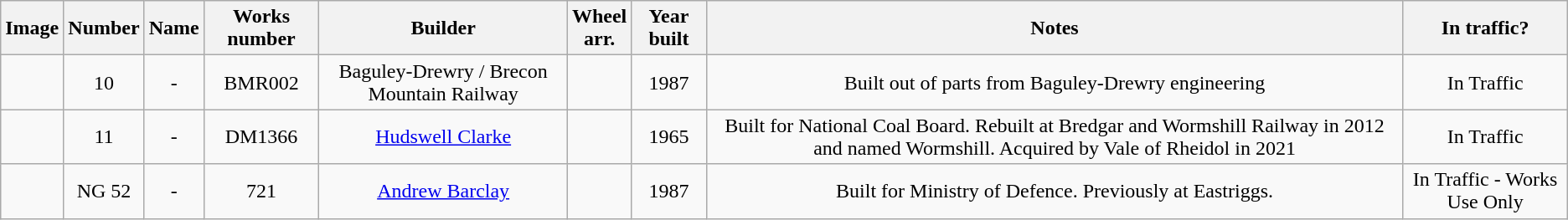<table class="sort wikitable sortable">
<tr>
<th>Image</th>
<th>Number</th>
<th>Name</th>
<th>Works number</th>
<th>Builder</th>
<th>Wheel <br>arr.</th>
<th>Year built</th>
<th>Notes</th>
<th>In traffic?</th>
</tr>
<tr>
<td></td>
<td align=center>10</td>
<td align=center>-</td>
<td align=center>BMR002</td>
<td align=center>Baguley-Drewry / Brecon Mountain Railway</td>
<td align=center></td>
<td align=center>1987</td>
<td align=center>Built out of parts from Baguley-Drewry engineering</td>
<td align=center>In Traffic</td>
</tr>
<tr>
<td></td>
<td align=center>11</td>
<td align=center>-</td>
<td align=center>DM1366</td>
<td align=center><a href='#'>Hudswell Clarke</a></td>
<td align=center></td>
<td align=center>1965</td>
<td align=center>Built for National Coal Board. Rebuilt at Bredgar and Wormshill Railway in 2012 and named Wormshill. Acquired by Vale of Rheidol in 2021</td>
<td align=center>In Traffic</td>
</tr>
<tr>
<td></td>
<td align=center>NG 52</td>
<td align=center>-</td>
<td align=center>721</td>
<td align=center><a href='#'>Andrew Barclay</a></td>
<td align=center></td>
<td align=center>1987</td>
<td align=center>Built for Ministry of Defence. Previously at Eastriggs.</td>
<td align=center>In Traffic - Works Use Only</td>
</tr>
</table>
